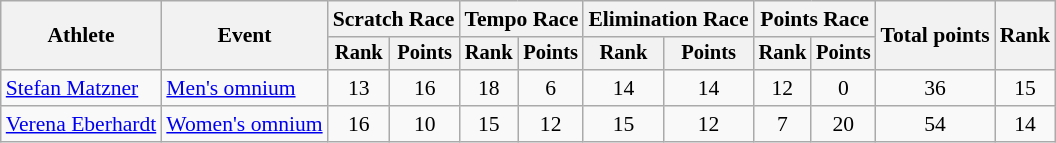<table class="wikitable" style="font-size:90%">
<tr>
<th rowspan="2">Athlete</th>
<th rowspan="2">Event</th>
<th colspan=2>Scratch Race</th>
<th colspan=2>Tempo Race</th>
<th colspan=2>Elimination Race</th>
<th colspan=2>Points Race</th>
<th rowspan=2>Total points</th>
<th rowspan=2>Rank</th>
</tr>
<tr style="font-size:95%">
<th>Rank</th>
<th>Points</th>
<th>Rank</th>
<th>Points</th>
<th>Rank</th>
<th>Points</th>
<th>Rank</th>
<th>Points</th>
</tr>
<tr align=center>
<td align=left><a href='#'>Stefan Matzner</a></td>
<td align=left><a href='#'>Men's omnium</a></td>
<td>13</td>
<td>16</td>
<td>18</td>
<td>6</td>
<td>14</td>
<td>14</td>
<td>12</td>
<td>0</td>
<td>36</td>
<td>15</td>
</tr>
<tr align=center>
<td align=left><a href='#'>Verena Eberhardt</a></td>
<td align=left><a href='#'>Women's omnium</a></td>
<td>16</td>
<td>10</td>
<td>15</td>
<td>12</td>
<td>15</td>
<td>12</td>
<td>7</td>
<td>20</td>
<td>54</td>
<td>14</td>
</tr>
</table>
